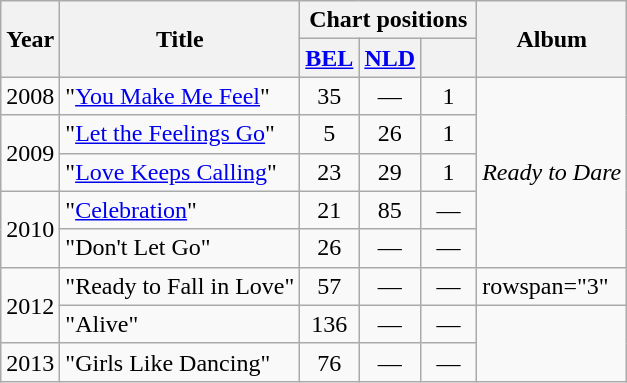<table class="wikitable">
<tr>
<th rowspan="2">Year</th>
<th rowspan="2">Title</th>
<th colspan="3">Chart positions</th>
<th rowspan="2">Album</th>
</tr>
<tr>
<th width="30"><a href='#'>BEL</a></th>
<th width="30"><a href='#'>NLD</a></th>
<th width="30"></th>
</tr>
<tr>
<td>2008</td>
<td>"<a href='#'>You Make Me Feel</a>"</td>
<td align="center">35</td>
<td align="center">—</td>
<td align="center">1</td>
<td rowspan="5"><em>Ready to Dare</em></td>
</tr>
<tr>
<td rowspan="2">2009</td>
<td>"<a href='#'>Let the Feelings Go</a>"</td>
<td align="center">5</td>
<td align="center">26</td>
<td align="center">1</td>
</tr>
<tr>
<td>"<a href='#'>Love Keeps Calling</a>"</td>
<td align="center">23</td>
<td align="center">29</td>
<td align="center">1</td>
</tr>
<tr>
<td rowspan="2">2010</td>
<td>"<a href='#'>Celebration</a>"</td>
<td align="center">21</td>
<td align="center">85</td>
<td align="center">—</td>
</tr>
<tr>
<td>"Don't Let Go"</td>
<td align="center">26</td>
<td align="center">—</td>
<td align="center">—</td>
</tr>
<tr>
<td rowspan="2">2012</td>
<td>"Ready to Fall in Love"</td>
<td align="center">57</td>
<td align="center">—</td>
<td align="center">—</td>
<td>rowspan="3" </td>
</tr>
<tr>
<td>"Alive"</td>
<td align="center">136</td>
<td align="center">—</td>
<td align="center">—</td>
</tr>
<tr>
<td>2013</td>
<td>"Girls Like Dancing"</td>
<td align="center">76</td>
<td align="center">—</td>
<td align="center">—</td>
</tr>
</table>
